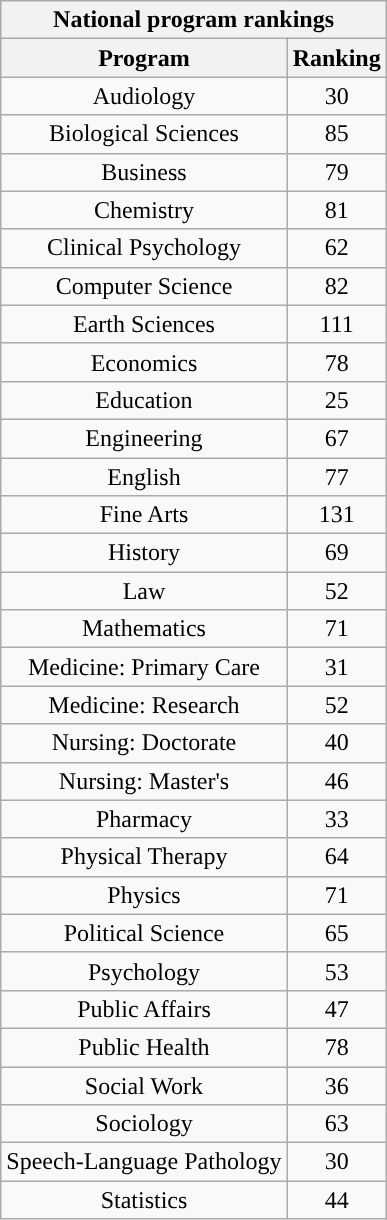<table class="wikitable sortable collapsible collapsed" style="float:right; text-align:center">
<tr>
<th colspan=4>National program rankings</th>
</tr>
<tr>
<th>Program</th>
<th>Ranking</th>
</tr>
<tr>
<td>Audiology</td>
<td>30</td>
</tr>
<tr>
<td>Biological Sciences</td>
<td>85</td>
</tr>
<tr>
<td>Business</td>
<td>79</td>
</tr>
<tr>
<td>Chemistry</td>
<td>81</td>
</tr>
<tr>
<td>Clinical Psychology</td>
<td>62</td>
</tr>
<tr>
<td>Computer Science</td>
<td>82</td>
</tr>
<tr>
<td>Earth Sciences</td>
<td>111</td>
</tr>
<tr>
<td>Economics</td>
<td>78</td>
</tr>
<tr>
<td>Education</td>
<td>25</td>
</tr>
<tr>
<td>Engineering</td>
<td>67</td>
</tr>
<tr>
<td>English</td>
<td>77</td>
</tr>
<tr>
<td>Fine Arts</td>
<td>131</td>
</tr>
<tr>
<td>History</td>
<td>69</td>
</tr>
<tr>
<td>Law</td>
<td>52</td>
</tr>
<tr>
<td>Mathematics</td>
<td>71</td>
</tr>
<tr>
<td>Medicine: Primary Care</td>
<td>31</td>
</tr>
<tr>
<td>Medicine: Research</td>
<td>52</td>
</tr>
<tr>
<td>Nursing: Doctorate</td>
<td>40</td>
</tr>
<tr>
<td>Nursing: Master's</td>
<td>46</td>
</tr>
<tr>
<td>Pharmacy</td>
<td>33</td>
</tr>
<tr>
<td>Physical Therapy</td>
<td>64</td>
</tr>
<tr>
<td>Physics</td>
<td>71</td>
</tr>
<tr>
<td>Political Science</td>
<td>65</td>
</tr>
<tr>
<td>Psychology</td>
<td>53</td>
</tr>
<tr>
<td>Public Affairs</td>
<td>47</td>
</tr>
<tr>
<td>Public Health</td>
<td>78</td>
</tr>
<tr>
<td>Social Work</td>
<td>36</td>
</tr>
<tr>
<td>Sociology</td>
<td>63</td>
</tr>
<tr>
<td>Speech-Language Pathology</td>
<td>30</td>
</tr>
<tr>
<td>Statistics</td>
<td>44</td>
</tr>
</table>
